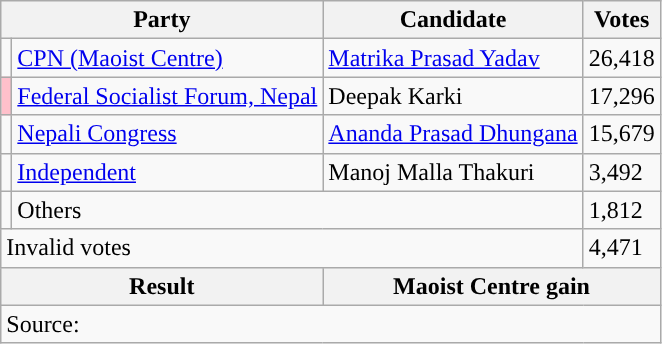<table class="wikitable">
<tr>
<th colspan="2">Party</th>
<th>Candidate</th>
<th>Votes</th>
</tr>
<tr>
<td style="background-color:"></td>
<td><a href='#'>CPN (Maoist Centre)</a></td>
<td><a href='#'>Matrika Prasad Yadav</a></td>
<td>26,418</td>
</tr>
<tr>
<td style="background-color:#ffc0cb"></td>
<td><a href='#'>Federal Socialist Forum, Nepal</a></td>
<td>Deepak Karki</td>
<td>17,296</td>
</tr>
<tr>
<td style="background-color:"></td>
<td><a href='#'>Nepali Congress</a></td>
<td><a href='#'>Ananda Prasad Dhungana</a></td>
<td>15,679</td>
</tr>
<tr>
<td style="background-color:"></td>
<td><a href='#'>Independent</a></td>
<td>Manoj Malla Thakuri</td>
<td>3,492</td>
</tr>
<tr>
<td></td>
<td colspan="2">Others</td>
<td>1,812</td>
</tr>
<tr>
<td colspan="3">Invalid votes</td>
<td>4,471</td>
</tr>
<tr>
<th colspan="2">Result</th>
<th colspan="2">Maoist Centre gain</th>
</tr>
<tr>
<td colspan="4">Source: </td>
</tr>
</table>
